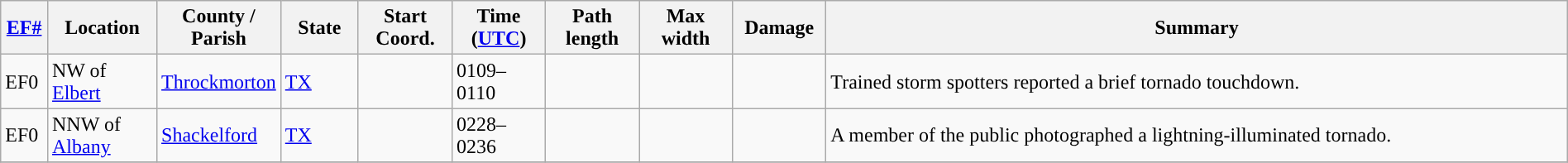<table class="wikitable sortable" style="width:100%;">
<tr>
<th scope="col" width="3%" align="center"><a href='#'>EF#</a></th>
<th scope="col" width="7%" align="center" class="unsortable">Location</th>
<th scope="col" width="6%" align="center" class="unsortable">County / Parish</th>
<th scope="col" width="5%" align="center">State</th>
<th scope="col" width="6%" align="center">Start Coord.</th>
<th scope="col" width="6%" align="center">Time (<a href='#'>UTC</a>)</th>
<th scope="col" width="6%" align="center">Path length</th>
<th scope="col" width="6%" align="center">Max width</th>
<th scope="col" width="6%" align="center">Damage</th>
<th scope="col" width="48%" class="unsortable" align="center">Summary</th>
</tr>
<tr>
<td>EF0</td>
<td>NW of <a href='#'>Elbert</a></td>
<td><a href='#'>Throckmorton</a></td>
<td><a href='#'>TX</a></td>
<td></td>
<td>0109–0110</td>
<td></td>
<td></td>
<td></td>
<td>Trained storm spotters reported a brief tornado touchdown.</td>
</tr>
<tr>
<td>EF0</td>
<td>NNW of <a href='#'>Albany</a></td>
<td><a href='#'>Shackelford</a></td>
<td><a href='#'>TX</a></td>
<td></td>
<td>0228–0236</td>
<td></td>
<td></td>
<td></td>
<td>A member of the public photographed a lightning-illuminated tornado.</td>
</tr>
<tr>
</tr>
</table>
